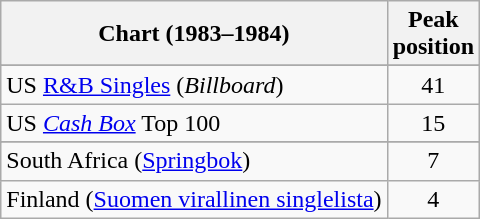<table class="wikitable sortable">
<tr>
<th>Chart (1983–1984)</th>
<th>Peak<br>position</th>
</tr>
<tr>
</tr>
<tr>
</tr>
<tr>
</tr>
<tr>
</tr>
<tr>
</tr>
<tr>
</tr>
<tr>
</tr>
<tr>
</tr>
<tr>
<td>US <a href='#'>R&B Singles</a> (<em>Billboard</em>)</td>
<td align="center">41</td>
</tr>
<tr>
<td>US <a href='#'><em>Cash Box</em></a> Top 100</td>
<td align="center">15</td>
</tr>
<tr>
</tr>
<tr>
<td>South Africa (<a href='#'>Springbok</a>)</td>
<td align="center">7</td>
</tr>
<tr>
<td>Finland (<a href='#'>Suomen virallinen singlelista</a>)</td>
<td align="center">4</td>
</tr>
</table>
